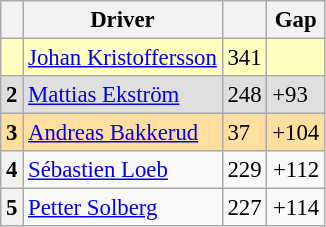<table class="wikitable" style="font-size: 95%;">
<tr>
<th></th>
<th>Driver</th>
<th></th>
<th>Gap</th>
</tr>
<tr>
<th style="background:#ffffbf;"></th>
<td style="background:#ffffbf;"> <a href='#'>Johan Kristoffersson</a></td>
<td style="background:#ffffbf;">341</td>
<td style="background:#ffffbf;"></td>
</tr>
<tr>
<th style="background:#dfdfdf;">2</th>
<td style="background:#dfdfdf;"> <a href='#'>Mattias Ekström</a></td>
<td style="background:#dfdfdf;">248</td>
<td style="background:#dfdfdf;">+93</td>
</tr>
<tr>
<th style="background:#ffdf9f;">3</th>
<td style="background:#ffdf9f;"> <a href='#'>Andreas Bakkerud</a></td>
<td style="background:#ffdf9f;">37</td>
<td style="background:#ffdf9f;">+104</td>
</tr>
<tr>
<th>4</th>
<td> <a href='#'>Sébastien Loeb</a></td>
<td align="right">229</td>
<td align="right">+112</td>
</tr>
<tr>
<th>5</th>
<td> <a href='#'>Petter Solberg</a></td>
<td align="right">227</td>
<td align="right">+114</td>
</tr>
</table>
